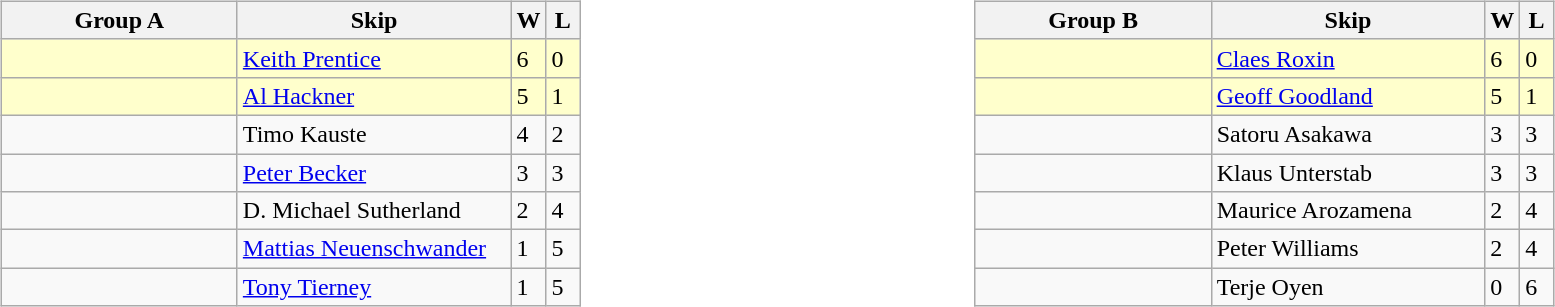<table table>
<tr>
<td valign=top width=10%><br><table class=wikitable>
<tr>
<th width=150>Group A</th>
<th width=175>Skip</th>
<th width=15>W</th>
<th width=15>L</th>
</tr>
<tr bgcolor="#ffffcc">
<td></td>
<td><a href='#'>Keith Prentice</a></td>
<td>6</td>
<td>0</td>
</tr>
<tr bgcolor="#ffffcc">
<td></td>
<td><a href='#'>Al Hackner</a></td>
<td>5</td>
<td>1</td>
</tr>
<tr>
<td></td>
<td>Timo Kauste</td>
<td>4</td>
<td>2</td>
</tr>
<tr>
<td></td>
<td><a href='#'>Peter Becker</a></td>
<td>3</td>
<td>3</td>
</tr>
<tr>
<td></td>
<td>D. Michael Sutherland</td>
<td>2</td>
<td>4</td>
</tr>
<tr>
<td></td>
<td><a href='#'>Mattias Neuenschwander</a></td>
<td>1</td>
<td>5</td>
</tr>
<tr>
<td></td>
<td><a href='#'>Tony Tierney</a></td>
<td>1</td>
<td>5</td>
</tr>
</table>
</td>
<td valign=top width=10%><br><table class=wikitable>
<tr>
<th width=150>Group B</th>
<th width=175>Skip</th>
<th width=15>W</th>
<th width=15>L</th>
</tr>
<tr bgcolor="#ffffcc">
<td></td>
<td><a href='#'>Claes Roxin</a></td>
<td>6</td>
<td>0</td>
</tr>
<tr bgcolor="#ffffcc">
<td></td>
<td><a href='#'>Geoff Goodland</a></td>
<td>5</td>
<td>1</td>
</tr>
<tr>
<td></td>
<td>Satoru Asakawa</td>
<td>3</td>
<td>3</td>
</tr>
<tr>
<td></td>
<td>Klaus Unterstab</td>
<td>3</td>
<td>3</td>
</tr>
<tr>
<td></td>
<td>Maurice Arozamena</td>
<td>2</td>
<td>4</td>
</tr>
<tr>
<td></td>
<td>Peter Williams</td>
<td>2</td>
<td>4</td>
</tr>
<tr>
<td></td>
<td>Terje Oyen</td>
<td>0</td>
<td>6</td>
</tr>
</table>
</td>
</tr>
</table>
